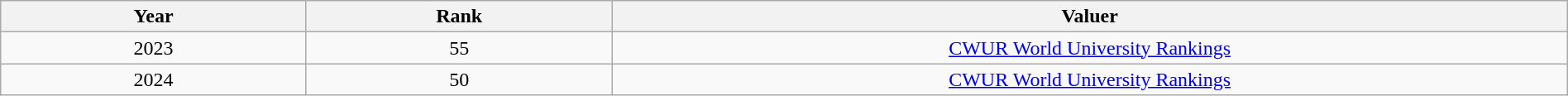<table class="wikitable sortable" width="100%">
<tr>
<th width="8%">Year</th>
<th width="8%">Rank</th>
<th width="25%">Valuer</th>
</tr>
<tr>
<td align="center">2023</td>
<td align="center">55</td>
<td align="center"><a href='#'>CWUR World University Rankings</a></td>
</tr>
<tr>
<td align="center">2024</td>
<td align="center">50</td>
<td align="center"><a href='#'>CWUR World University Rankings</a></td>
</tr>
</table>
